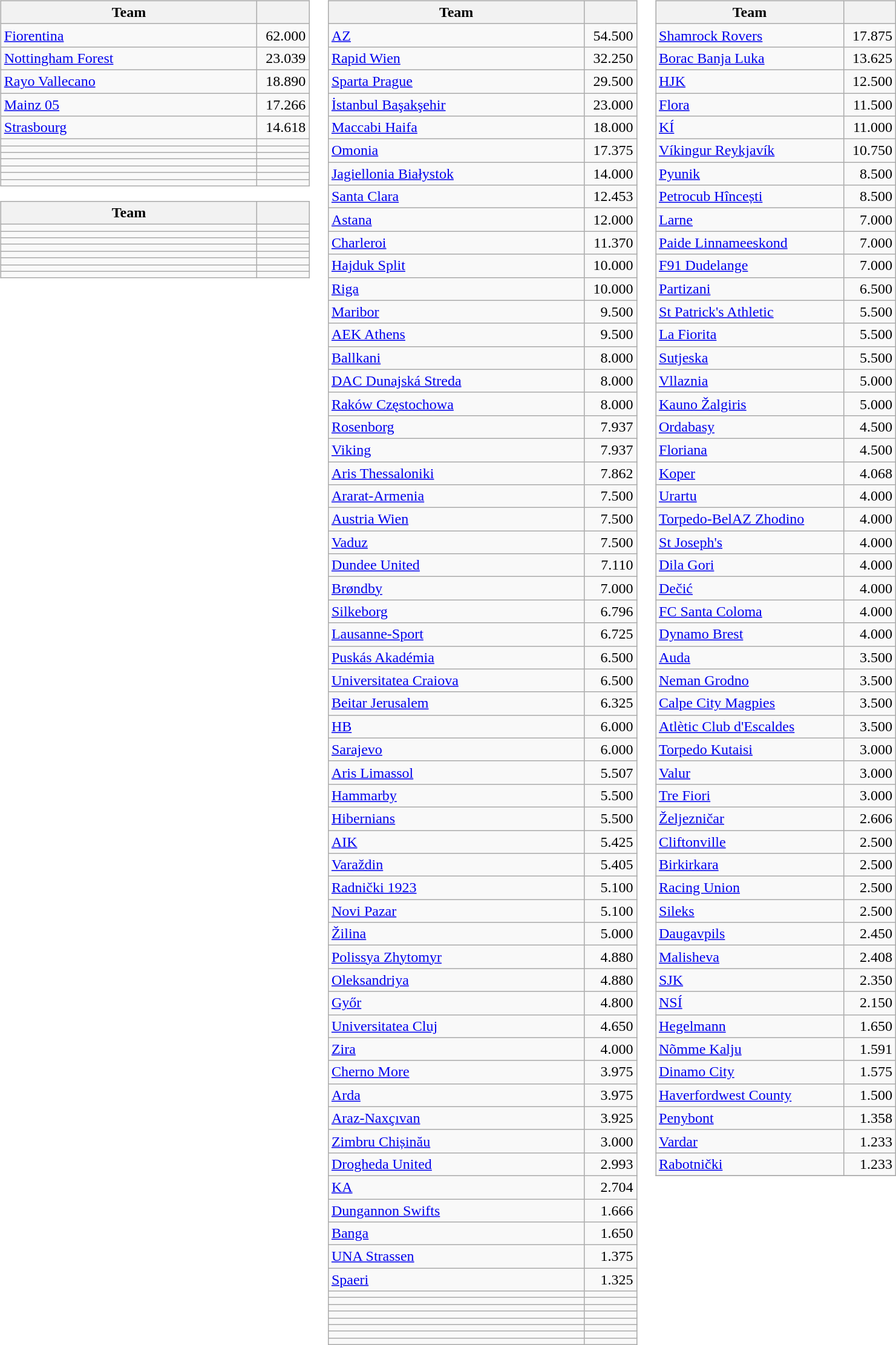<table>
<tr valign=top>
<td><br><table class="wikitable">
<tr>
<th width=275>Team</th>
<th width=50></th>
</tr>
<tr>
<td> <a href='#'>Fiorentina</a></td>
<td align=right>62.000</td>
</tr>
<tr>
<td> <a href='#'>Nottingham Forest</a></td>
<td align=right>23.039</td>
</tr>
<tr>
<td> <a href='#'>Rayo Vallecano</a></td>
<td align=right>18.890</td>
</tr>
<tr>
<td> <a href='#'>Mainz 05</a></td>
<td align=right>17.266</td>
</tr>
<tr>
<td> <a href='#'>Strasbourg</a></td>
<td align=right>14.618</td>
</tr>
<tr>
<td> </td>
<td align=right></td>
</tr>
<tr>
<td> </td>
<td align=right></td>
</tr>
<tr>
<td> </td>
<td align=right></td>
</tr>
<tr>
<td> </td>
<td align=right></td>
</tr>
<tr>
<td> </td>
<td align=right></td>
</tr>
<tr>
<td> </td>
<td align=right></td>
</tr>
<tr>
<td> </td>
<td align=right></td>
</tr>
</table>
<table class="wikitable">
<tr>
<th width=275>Team</th>
<th width=50></th>
</tr>
<tr>
<td> </td>
<td align=right></td>
</tr>
<tr>
<td> </td>
<td align=right></td>
</tr>
<tr>
<td> </td>
<td align=right></td>
</tr>
<tr>
<td> </td>
<td align=right></td>
</tr>
<tr>
<td> </td>
<td align=right></td>
</tr>
<tr>
<td> </td>
<td align=right></td>
</tr>
<tr>
<td> </td>
<td align=right></td>
</tr>
<tr>
<td> </td>
<td align=right></td>
</tr>
</table>
</td>
<td><br><table class="wikitable">
<tr>
<th width=275>Team</th>
<th width=50></th>
</tr>
<tr>
<td> <a href='#'>AZ</a></td>
<td align=right>54.500</td>
</tr>
<tr>
<td> <a href='#'>Rapid Wien</a></td>
<td align=right>32.250</td>
</tr>
<tr>
<td> <a href='#'>Sparta Prague</a></td>
<td align=right>29.500</td>
</tr>
<tr>
<td> <a href='#'>İstanbul Başakşehir</a></td>
<td align=right>23.000</td>
</tr>
<tr>
<td> <a href='#'>Maccabi Haifa</a></td>
<td align=right>18.000</td>
</tr>
<tr>
<td> <a href='#'>Omonia</a></td>
<td align=right>17.375</td>
</tr>
<tr>
<td> <a href='#'>Jagiellonia Białystok</a></td>
<td align=right>14.000</td>
</tr>
<tr>
<td> <a href='#'>Santa Clara</a></td>
<td align=right>12.453</td>
</tr>
<tr>
<td> <a href='#'>Astana</a></td>
<td align=right>12.000</td>
</tr>
<tr>
<td> <a href='#'>Charleroi</a></td>
<td align=right>11.370</td>
</tr>
<tr>
<td> <a href='#'>Hajduk Split</a></td>
<td align=right>10.000</td>
</tr>
<tr>
<td> <a href='#'>Riga</a></td>
<td align=right>10.000</td>
</tr>
<tr>
<td> <a href='#'>Maribor</a></td>
<td align=right>9.500</td>
</tr>
<tr>
<td> <a href='#'>AEK Athens</a></td>
<td align=right>9.500</td>
</tr>
<tr>
<td> <a href='#'>Ballkani</a></td>
<td align=right>8.000</td>
</tr>
<tr>
<td> <a href='#'>DAC Dunajská Streda</a></td>
<td align=right>8.000</td>
</tr>
<tr>
<td> <a href='#'>Raków Częstochowa</a></td>
<td align=right>8.000</td>
</tr>
<tr>
<td> <a href='#'>Rosenborg</a></td>
<td align=right>7.937</td>
</tr>
<tr>
<td> <a href='#'>Viking</a></td>
<td align=right>7.937</td>
</tr>
<tr>
<td> <a href='#'>Aris Thessaloniki</a></td>
<td align=right>7.862</td>
</tr>
<tr>
<td> <a href='#'>Ararat-Armenia</a></td>
<td align=right>7.500</td>
</tr>
<tr>
<td> <a href='#'>Austria Wien</a></td>
<td align=right>7.500</td>
</tr>
<tr>
<td> <a href='#'>Vaduz</a></td>
<td align=right>7.500</td>
</tr>
<tr>
<td> <a href='#'>Dundee United</a></td>
<td align=right>7.110</td>
</tr>
<tr>
<td> <a href='#'>Brøndby</a></td>
<td align=right>7.000</td>
</tr>
<tr>
<td> <a href='#'>Silkeborg</a></td>
<td align=right>6.796</td>
</tr>
<tr>
<td> <a href='#'>Lausanne-Sport</a></td>
<td align=right>6.725</td>
</tr>
<tr>
<td> <a href='#'>Puskás Akadémia</a></td>
<td align=right>6.500</td>
</tr>
<tr>
<td> <a href='#'>Universitatea Craiova</a></td>
<td align=right>6.500</td>
</tr>
<tr>
<td> <a href='#'>Beitar Jerusalem</a></td>
<td align=right>6.325</td>
</tr>
<tr>
<td> <a href='#'>HB</a></td>
<td align=right>6.000</td>
</tr>
<tr>
<td> <a href='#'>Sarajevo</a></td>
<td align=right>6.000</td>
</tr>
<tr>
<td> <a href='#'>Aris Limassol</a></td>
<td align=right>5.507</td>
</tr>
<tr>
<td> <a href='#'>Hammarby</a></td>
<td align=right>5.500</td>
</tr>
<tr>
<td> <a href='#'>Hibernians</a></td>
<td align=right>5.500</td>
</tr>
<tr>
<td> <a href='#'>AIK</a></td>
<td align=right>5.425</td>
</tr>
<tr>
<td> <a href='#'>Varaždin</a></td>
<td align=right>5.405</td>
</tr>
<tr>
<td> <a href='#'>Radnički 1923</a></td>
<td align=right>5.100</td>
</tr>
<tr>
<td> <a href='#'>Novi Pazar</a></td>
<td align=right>5.100</td>
</tr>
<tr>
<td> <a href='#'>Žilina</a></td>
<td align=right>5.000</td>
</tr>
<tr>
<td> <a href='#'>Polissya Zhytomyr</a></td>
<td align=right>4.880</td>
</tr>
<tr>
<td> <a href='#'>Oleksandriya</a></td>
<td align=right>4.880</td>
</tr>
<tr>
<td> <a href='#'>Győr</a></td>
<td align=right>4.800</td>
</tr>
<tr>
<td> <a href='#'>Universitatea Cluj</a></td>
<td align=right>4.650</td>
</tr>
<tr>
<td> <a href='#'>Zira</a></td>
<td align=right>4.000</td>
</tr>
<tr>
<td> <a href='#'>Cherno More</a></td>
<td align=right>3.975</td>
</tr>
<tr>
<td> <a href='#'>Arda</a></td>
<td align=right>3.975</td>
</tr>
<tr>
<td> <a href='#'>Araz-Naxçıvan</a></td>
<td align=right>3.925</td>
</tr>
<tr>
<td> <a href='#'>Zimbru Chișinău</a></td>
<td align=right>3.000</td>
</tr>
<tr>
<td> <a href='#'>Drogheda United</a></td>
<td align=right>2.993</td>
</tr>
<tr>
<td> <a href='#'>KA</a></td>
<td align=right>2.704</td>
</tr>
<tr>
<td> <a href='#'>Dungannon Swifts</a></td>
<td align=right>1.666</td>
</tr>
<tr>
<td> <a href='#'>Banga</a></td>
<td align=right>1.650</td>
</tr>
<tr>
<td> <a href='#'>UNA Strassen</a></td>
<td align=right>1.375</td>
</tr>
<tr>
<td> <a href='#'>Spaeri</a></td>
<td align=right>1.325</td>
</tr>
<tr>
<td> </td>
<td align=right></td>
</tr>
<tr>
<td> </td>
<td align=right></td>
</tr>
<tr>
<td> </td>
<td align=right></td>
</tr>
<tr>
<td> </td>
<td align=right></td>
</tr>
<tr>
<td> </td>
<td align=right></td>
</tr>
<tr>
<td> </td>
<td align=right></td>
</tr>
<tr>
<td> </td>
<td align=right></td>
</tr>
<tr>
<td> </td>
<td align=right></td>
</tr>
</table>
</td>
<td><br><table class="wikitable">
<tr>
<th width=200>Team</th>
<th width=50></th>
</tr>
<tr>
<td> <a href='#'>Shamrock Rovers</a></td>
<td align=right>17.875</td>
</tr>
<tr>
<td> <a href='#'>Borac Banja Luka</a></td>
<td align=right>13.625</td>
</tr>
<tr>
<td> <a href='#'>HJK</a></td>
<td align=right>12.500</td>
</tr>
<tr>
<td> <a href='#'>Flora</a></td>
<td align=right>11.500</td>
</tr>
<tr>
<td> <a href='#'>KÍ</a></td>
<td align=right>11.000</td>
</tr>
<tr>
<td> <a href='#'>Víkingur Reykjavík</a></td>
<td align=right>10.750</td>
</tr>
<tr>
<td> <a href='#'>Pyunik</a></td>
<td align=right>8.500</td>
</tr>
<tr>
<td> <a href='#'>Petrocub Hîncești</a></td>
<td align=right>8.500</td>
</tr>
<tr>
<td> <a href='#'>Larne</a></td>
<td align=right>7.000</td>
</tr>
<tr>
<td> <a href='#'>Paide Linnameeskond</a></td>
<td align=right>7.000</td>
</tr>
<tr>
<td> <a href='#'>F91 Dudelange</a></td>
<td align=right>7.000</td>
</tr>
<tr>
<td> <a href='#'>Partizani</a></td>
<td align=right>6.500</td>
</tr>
<tr>
<td> <a href='#'>St Patrick's Athletic</a></td>
<td align=right>5.500</td>
</tr>
<tr>
<td> <a href='#'>La Fiorita</a></td>
<td align=right>5.500</td>
</tr>
<tr>
<td> <a href='#'>Sutjeska</a></td>
<td align=right>5.500</td>
</tr>
<tr>
<td> <a href='#'>Vllaznia</a></td>
<td align=right>5.000</td>
</tr>
<tr>
<td> <a href='#'>Kauno Žalgiris</a></td>
<td align=right>5.000</td>
</tr>
<tr>
<td> <a href='#'>Ordabasy</a></td>
<td align=right>4.500</td>
</tr>
<tr>
<td> <a href='#'>Floriana</a></td>
<td align=right>4.500</td>
</tr>
<tr>
<td> <a href='#'>Koper</a></td>
<td align=right>4.068</td>
</tr>
<tr>
<td> <a href='#'>Urartu</a></td>
<td align=right>4.000</td>
</tr>
<tr>
<td> <a href='#'>Torpedo-BelAZ Zhodino</a></td>
<td align=right>4.000</td>
</tr>
<tr>
<td> <a href='#'>St Joseph's</a></td>
<td align=right>4.000</td>
</tr>
<tr>
<td> <a href='#'>Dila Gori</a></td>
<td align=right>4.000</td>
</tr>
<tr>
<td> <a href='#'>Dečić</a></td>
<td align=right>4.000</td>
</tr>
<tr>
<td> <a href='#'>FC Santa Coloma</a></td>
<td align=right>4.000</td>
</tr>
<tr>
<td> <a href='#'>Dynamo Brest</a></td>
<td align=right>4.000</td>
</tr>
<tr>
<td> <a href='#'>Auda</a></td>
<td align=right>3.500</td>
</tr>
<tr>
<td> <a href='#'>Neman Grodno</a></td>
<td align=right>3.500</td>
</tr>
<tr>
<td> <a href='#'>Calpe City Magpies</a></td>
<td align=right>3.500</td>
</tr>
<tr>
<td> <a href='#'>Atlètic Club d'Escaldes</a></td>
<td align=right>3.500</td>
</tr>
<tr>
<td> <a href='#'>Torpedo Kutaisi</a></td>
<td align=right>3.000</td>
</tr>
<tr>
<td> <a href='#'>Valur</a></td>
<td align=right>3.000</td>
</tr>
<tr>
<td> <a href='#'>Tre Fiori</a></td>
<td align=right>3.000</td>
</tr>
<tr>
<td> <a href='#'>Željezničar</a></td>
<td align=right>2.606</td>
</tr>
<tr>
<td> <a href='#'>Cliftonville</a></td>
<td align=right>2.500</td>
</tr>
<tr>
<td> <a href='#'>Birkirkara</a></td>
<td align=right>2.500</td>
</tr>
<tr>
<td> <a href='#'>Racing Union</a></td>
<td align=right>2.500</td>
</tr>
<tr>
<td> <a href='#'>Sileks</a></td>
<td align=right>2.500</td>
</tr>
<tr>
<td> <a href='#'>Daugavpils</a></td>
<td align=right>2.450</td>
</tr>
<tr>
<td> <a href='#'>Malisheva</a></td>
<td align=right>2.408</td>
</tr>
<tr>
<td> <a href='#'>SJK</a></td>
<td align=right>2.350</td>
</tr>
<tr>
<td> <a href='#'>NSÍ</a></td>
<td align=right>2.150</td>
</tr>
<tr>
<td> <a href='#'>Hegelmann</a></td>
<td align=right>1.650</td>
</tr>
<tr>
<td> <a href='#'>Nõmme Kalju</a></td>
<td align=right>1.591</td>
</tr>
<tr>
<td> <a href='#'>Dinamo City</a></td>
<td align=right>1.575</td>
</tr>
<tr>
<td> <a href='#'>Haverfordwest County</a></td>
<td align=right>1.500</td>
</tr>
<tr>
<td> <a href='#'>Penybont</a></td>
<td align=right>1.358</td>
</tr>
<tr>
<td> <a href='#'>Vardar</a></td>
<td align=right>1.233</td>
</tr>
<tr>
<td> <a href='#'>Rabotnički</a></td>
<td align=right>1.233</td>
</tr>
<tr>
</tr>
</table>
</td>
</tr>
</table>
